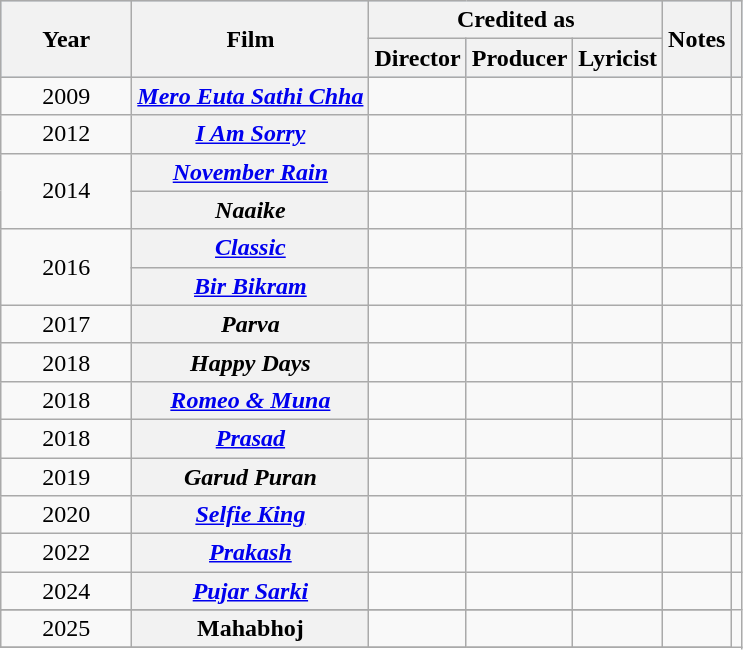<table class="wikitable plainrowheaders sortable">
<tr style="background:#b0c4de; text-align:center;">
<th rowspan="2" style="width:80px;">Year</th>
<th rowspan="2">Film</th>
<th colspan="3">Credited as</th>
<th rowspan="2">Notes</th>
<th rowspan="2" class="unsortable"></th>
</tr>
<tr style="background:#b0c4de; text-align:center;">
<th>Director</th>
<th>Producer</th>
<th>Lyricist</th>
</tr>
<tr>
<td style="text-align:center;">2009</td>
<th scope="row"><em><a href='#'>Mero Euta Sathi Chha</a></em></th>
<td></td>
<td></td>
<td></td>
<td></td>
<td></td>
</tr>
<tr>
<td style="text-align:center;">2012</td>
<th scope="row"><em><a href='#'>I Am Sorry</a></em></th>
<td></td>
<td></td>
<td></td>
<td></td>
<td></td>
</tr>
<tr>
<td rowspan="2" style="text-align:center;">2014</td>
<th scope="row"><em><a href='#'>November Rain</a></em></th>
<td></td>
<td></td>
<td></td>
<td></td>
<td></td>
</tr>
<tr>
<th scope="row"><em>Naaike</em></th>
<td></td>
<td></td>
<td></td>
<td></td>
<td></td>
</tr>
<tr>
<td rowspan="2" style="text-align:center;">2016</td>
<th scope="row"><em><a href='#'>Classic</a></em></th>
<td></td>
<td></td>
<td></td>
<td></td>
<td style="text-align:center;"></td>
</tr>
<tr>
<th scope="row"><em><a href='#'>Bir Bikram</a></em></th>
<td></td>
<td></td>
<td></td>
<td></td>
<td></td>
</tr>
<tr>
<td style="text-align:center;">2017</td>
<th scope="row"><em>Parva</em></th>
<td></td>
<td></td>
<td></td>
<td></td>
<td></td>
</tr>
<tr>
<td style="text-align:center;">2018</td>
<th scope="row"><em>Happy Days</em></th>
<td></td>
<td></td>
<td></td>
<td></td>
<td></td>
</tr>
<tr>
<td style="text-align:center;">2018</td>
<th scope="row"><em><a href='#'>Romeo & Muna</a></em></th>
<td></td>
<td></td>
<td></td>
<td></td>
<td></td>
</tr>
<tr>
<td style="text-align:center;">2018</td>
<th scope="row"><em><a href='#'>Prasad</a></em></th>
<td></td>
<td></td>
<td></td>
<td></td>
<td></td>
</tr>
<tr>
<td style="text-align:center;">2019</td>
<th scope="row"><em>Garud Puran</em></th>
<td></td>
<td></td>
<td></td>
<td></td>
<td></td>
</tr>
<tr>
<td style="text-align:center;">2020</td>
<th scope="row"><em><a href='#'>Selfie King</a></em></th>
<td></td>
<td></td>
<td></td>
<td></td>
<td></td>
</tr>
<tr>
<td style="text-align:center;">2022</td>
<th scope="row"><em><a href='#'>Prakash</a></em></th>
<td></td>
<td></td>
<td></td>
<td></td>
<td style="text-align:center;"></td>
</tr>
<tr>
<td style="text-align:center;">2024</td>
<th scope="row"><em><a href='#'>Pujar Sarki</a></em></th>
<td></td>
<td></td>
<td></td>
<td></td>
<td style="text-align:center;"></td>
</tr>
<tr>
</tr>
<tr>
<td style="text-align:center;">2025</td>
<th scope="row">Mahabhoj</th>
<td></td>
<td></td>
<td></td>
<td></td>
</tr>
<tr>
</tr>
</table>
